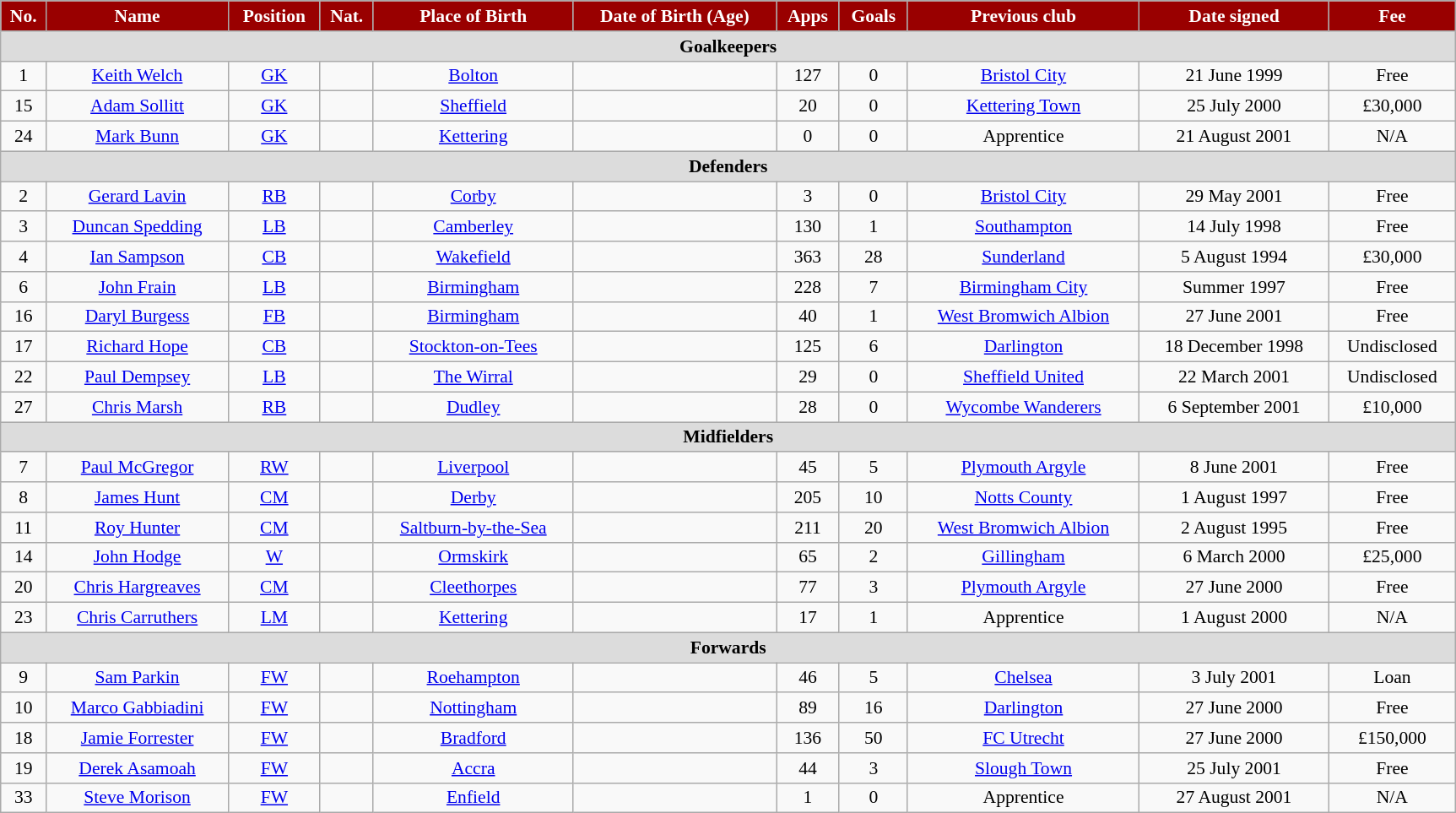<table class="wikitable" style="text-align:center; font-size:90%; width:91%;">
<tr>
<th style="background:#900; color:#FFF; text-align:center;">No.</th>
<th style="background:#900; color:#FFF; text-align:center;">Name</th>
<th style="background:#900; color:#FFF; text-align:center;">Position</th>
<th style="background:#900; color:#FFF; text-align:center;">Nat.</th>
<th style="background:#900; color:#FFF; text-align:center;">Place of Birth</th>
<th style="background:#900; color:#FFF; text-align:center;">Date of Birth (Age)</th>
<th style="background:#900; color:#FFF; text-align:center;">Apps</th>
<th style="background:#900; color:#FFF; text-align:center;">Goals</th>
<th style="background:#900; color:#FFF; text-align:center;">Previous club</th>
<th style="background:#900; color:#FFF; text-align:center;">Date signed</th>
<th style="background:#900; color:#FFF; text-align:center;">Fee</th>
</tr>
<tr>
<th colspan="12" style="background:#dcdcdc; text-align:center;">Goalkeepers</th>
</tr>
<tr>
<td>1</td>
<td><a href='#'>Keith Welch</a></td>
<td><a href='#'>GK</a></td>
<td></td>
<td><a href='#'>Bolton</a></td>
<td></td>
<td>127</td>
<td>0</td>
<td><a href='#'>Bristol City</a></td>
<td>21 June 1999</td>
<td>Free</td>
</tr>
<tr>
<td>15</td>
<td><a href='#'>Adam Sollitt</a></td>
<td><a href='#'>GK</a></td>
<td></td>
<td><a href='#'>Sheffield</a></td>
<td></td>
<td>20</td>
<td>0</td>
<td><a href='#'>Kettering Town</a></td>
<td>25 July 2000</td>
<td>£30,000</td>
</tr>
<tr>
<td>24</td>
<td><a href='#'>Mark Bunn</a></td>
<td><a href='#'>GK</a></td>
<td></td>
<td><a href='#'>Kettering</a></td>
<td></td>
<td>0</td>
<td>0</td>
<td>Apprentice</td>
<td>21 August 2001</td>
<td>N/A</td>
</tr>
<tr>
<th colspan="12" style="background:#dcdcdc; text-align:center;">Defenders</th>
</tr>
<tr>
<td>2</td>
<td><a href='#'>Gerard Lavin</a></td>
<td><a href='#'>RB</a></td>
<td></td>
<td><a href='#'>Corby</a></td>
<td></td>
<td>3</td>
<td>0</td>
<td><a href='#'>Bristol City</a></td>
<td>29 May 2001</td>
<td>Free</td>
</tr>
<tr>
<td>3</td>
<td><a href='#'>Duncan Spedding</a></td>
<td><a href='#'>LB</a></td>
<td></td>
<td><a href='#'>Camberley</a></td>
<td></td>
<td>130</td>
<td>1</td>
<td><a href='#'>Southampton</a></td>
<td>14 July 1998</td>
<td>Free</td>
</tr>
<tr>
<td>4</td>
<td><a href='#'>Ian Sampson</a></td>
<td><a href='#'>CB</a></td>
<td></td>
<td><a href='#'>Wakefield</a></td>
<td></td>
<td>363</td>
<td>28</td>
<td><a href='#'>Sunderland</a></td>
<td>5 August 1994</td>
<td>£30,000</td>
</tr>
<tr>
<td>6</td>
<td><a href='#'>John Frain</a></td>
<td><a href='#'>LB</a></td>
<td></td>
<td><a href='#'>Birmingham</a></td>
<td></td>
<td>228</td>
<td>7</td>
<td><a href='#'>Birmingham City</a></td>
<td>Summer 1997</td>
<td>Free</td>
</tr>
<tr>
<td>16</td>
<td><a href='#'>Daryl Burgess</a></td>
<td><a href='#'>FB</a></td>
<td></td>
<td><a href='#'>Birmingham</a></td>
<td></td>
<td>40</td>
<td>1</td>
<td><a href='#'>West Bromwich Albion</a></td>
<td>27 June 2001</td>
<td>Free</td>
</tr>
<tr>
<td>17</td>
<td><a href='#'>Richard Hope</a></td>
<td><a href='#'>CB</a></td>
<td></td>
<td><a href='#'>Stockton-on-Tees</a></td>
<td></td>
<td>125</td>
<td>6</td>
<td><a href='#'>Darlington</a></td>
<td>18 December 1998</td>
<td>Undisclosed</td>
</tr>
<tr>
<td>22</td>
<td><a href='#'>Paul Dempsey</a></td>
<td><a href='#'>LB</a></td>
<td></td>
<td><a href='#'>The Wirral</a></td>
<td></td>
<td>29</td>
<td>0</td>
<td><a href='#'>Sheffield United</a></td>
<td>22 March 2001</td>
<td>Undisclosed</td>
</tr>
<tr>
<td>27</td>
<td><a href='#'>Chris Marsh</a></td>
<td><a href='#'>RB</a></td>
<td></td>
<td><a href='#'>Dudley</a></td>
<td></td>
<td>28</td>
<td>0</td>
<td><a href='#'>Wycombe Wanderers</a></td>
<td>6 September 2001</td>
<td>£10,000</td>
</tr>
<tr>
<th colspan="12" style="background:#dcdcdc; text-align:center;">Midfielders</th>
</tr>
<tr>
<td>7</td>
<td><a href='#'>Paul McGregor</a></td>
<td><a href='#'>RW</a></td>
<td></td>
<td><a href='#'>Liverpool</a></td>
<td></td>
<td>45</td>
<td>5</td>
<td><a href='#'>Plymouth Argyle</a></td>
<td>8 June 2001</td>
<td>Free</td>
</tr>
<tr>
<td>8</td>
<td><a href='#'>James Hunt</a></td>
<td><a href='#'>CM</a></td>
<td></td>
<td><a href='#'>Derby</a></td>
<td></td>
<td>205</td>
<td>10</td>
<td><a href='#'>Notts County</a></td>
<td>1 August 1997</td>
<td>Free</td>
</tr>
<tr>
<td>11</td>
<td><a href='#'>Roy Hunter</a></td>
<td><a href='#'>CM</a></td>
<td></td>
<td><a href='#'>Saltburn-by-the-Sea</a></td>
<td></td>
<td>211</td>
<td>20</td>
<td><a href='#'>West Bromwich Albion</a></td>
<td>2 August 1995</td>
<td>Free</td>
</tr>
<tr>
<td>14</td>
<td><a href='#'>John Hodge</a></td>
<td><a href='#'>W</a></td>
<td></td>
<td><a href='#'>Ormskirk</a></td>
<td></td>
<td>65</td>
<td>2</td>
<td><a href='#'>Gillingham</a></td>
<td>6 March 2000</td>
<td>£25,000</td>
</tr>
<tr>
<td>20</td>
<td><a href='#'>Chris Hargreaves</a></td>
<td><a href='#'>CM</a></td>
<td></td>
<td><a href='#'>Cleethorpes</a></td>
<td></td>
<td>77</td>
<td>3</td>
<td><a href='#'>Plymouth Argyle</a></td>
<td>27 June 2000</td>
<td>Free</td>
</tr>
<tr>
<td>23</td>
<td><a href='#'>Chris Carruthers</a></td>
<td><a href='#'>LM</a></td>
<td></td>
<td><a href='#'>Kettering</a></td>
<td></td>
<td>17</td>
<td>1</td>
<td>Apprentice</td>
<td>1 August 2000</td>
<td>N/A</td>
</tr>
<tr>
<th colspan="12" style="background:#dcdcdc; text-align:center;">Forwards</th>
</tr>
<tr>
<td>9</td>
<td><a href='#'>Sam Parkin</a></td>
<td><a href='#'>FW</a></td>
<td></td>
<td><a href='#'>Roehampton</a></td>
<td></td>
<td>46</td>
<td>5</td>
<td><a href='#'>Chelsea</a></td>
<td>3 July 2001</td>
<td>Loan</td>
</tr>
<tr>
<td>10</td>
<td><a href='#'>Marco Gabbiadini</a></td>
<td><a href='#'>FW</a></td>
<td></td>
<td><a href='#'>Nottingham</a></td>
<td></td>
<td>89</td>
<td>16</td>
<td><a href='#'>Darlington</a></td>
<td>27 June 2000</td>
<td>Free</td>
</tr>
<tr>
<td>18</td>
<td><a href='#'>Jamie Forrester</a></td>
<td><a href='#'>FW</a></td>
<td></td>
<td><a href='#'>Bradford</a></td>
<td></td>
<td>136</td>
<td>50</td>
<td><a href='#'>FC Utrecht</a></td>
<td>27 June 2000</td>
<td>£150,000</td>
</tr>
<tr>
<td>19</td>
<td><a href='#'>Derek Asamoah</a></td>
<td><a href='#'>FW</a></td>
<td></td>
<td><a href='#'>Accra</a></td>
<td></td>
<td>44</td>
<td>3</td>
<td><a href='#'>Slough Town</a></td>
<td>25 July 2001</td>
<td>Free</td>
</tr>
<tr>
<td>33</td>
<td><a href='#'>Steve Morison</a></td>
<td><a href='#'>FW</a></td>
<td></td>
<td><a href='#'>Enfield</a></td>
<td></td>
<td>1</td>
<td>0</td>
<td>Apprentice</td>
<td>27 August 2001</td>
<td>N/A</td>
</tr>
</table>
